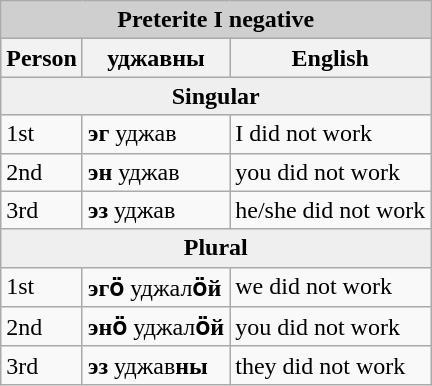<table class="wikitable">
<tr>
<th colspan="5" style="background:#cfcfcf;">Preterite I negative</th>
</tr>
<tr style="background:#dfdfdf;" |>
<th>Person</th>
<th>уджавны</th>
<th>English</th>
</tr>
<tr>
<th colspan="5" style="background:#efefef">Singular</th>
</tr>
<tr>
<td>1st</td>
<td><strong>эг</strong> уджав</td>
<td>I did not work</td>
</tr>
<tr>
<td>2nd</td>
<td><strong> эн</strong> уджав</td>
<td>you did not work</td>
</tr>
<tr>
<td>3rd</td>
<td><strong>эз</strong> уджав</td>
<td>he/she did not work</td>
</tr>
<tr>
<th colspan="5" style="background:#efefef">Plural</th>
</tr>
<tr>
<td>1st</td>
<td><strong>эгӧ</strong> уджал<strong>ӧй</strong></td>
<td>we did not work</td>
</tr>
<tr>
<td>2nd</td>
<td><strong>энӧ</strong> уджал<strong>ӧй</strong></td>
<td>you did not work</td>
</tr>
<tr>
<td>3rd</td>
<td><strong>эз</strong> уджав<strong>ны</strong></td>
<td>they did not work</td>
</tr>
</table>
